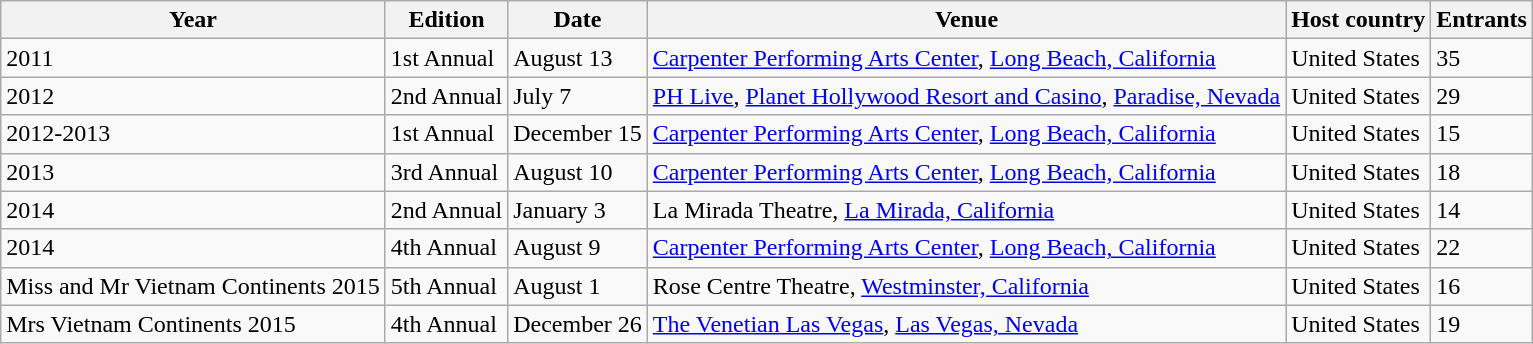<table class="wikitable sortable">
<tr>
<th>Year</th>
<th>Edition</th>
<th>Date</th>
<th>Venue</th>
<th>Host country</th>
<th>Entrants</th>
</tr>
<tr>
<td>2011</td>
<td>1st Annual</td>
<td>August 13</td>
<td><a href='#'>Carpenter Performing Arts Center</a>, <a href='#'>Long Beach, California</a></td>
<td>United States</td>
<td>35</td>
</tr>
<tr>
<td>2012</td>
<td>2nd Annual</td>
<td>July 7</td>
<td><a href='#'>PH Live</a>, <a href='#'>Planet Hollywood Resort and Casino</a>, <a href='#'>Paradise, Nevada</a></td>
<td>United States</td>
<td>29</td>
</tr>
<tr>
<td>2012-2013</td>
<td>1st Annual</td>
<td>December 15</td>
<td><a href='#'>Carpenter Performing Arts Center</a>, <a href='#'>Long Beach, California</a></td>
<td>United States</td>
<td>15</td>
</tr>
<tr>
<td>2013</td>
<td>3rd Annual</td>
<td>August 10</td>
<td><a href='#'>Carpenter Performing Arts Center</a>, <a href='#'>Long Beach, California</a></td>
<td>United States</td>
<td>18</td>
</tr>
<tr>
<td>2014</td>
<td>2nd Annual</td>
<td>January 3</td>
<td>La Mirada Theatre, <a href='#'>La Mirada, California</a></td>
<td>United States</td>
<td>14</td>
</tr>
<tr>
<td>2014</td>
<td>4th Annual</td>
<td>August 9</td>
<td><a href='#'>Carpenter Performing Arts Center</a>, <a href='#'>Long Beach, California</a></td>
<td>United States</td>
<td>22</td>
</tr>
<tr>
<td>Miss and Mr Vietnam Continents 2015</td>
<td>5th Annual</td>
<td>August 1</td>
<td>Rose Centre Theatre, <a href='#'>Westminster, California</a></td>
<td>United States</td>
<td>16</td>
</tr>
<tr>
<td>Mrs Vietnam Continents 2015</td>
<td>4th Annual</td>
<td>December 26</td>
<td><a href='#'>The Venetian Las Vegas</a>, <a href='#'>Las Vegas, Nevada</a></td>
<td>United States</td>
<td>19</td>
</tr>
</table>
